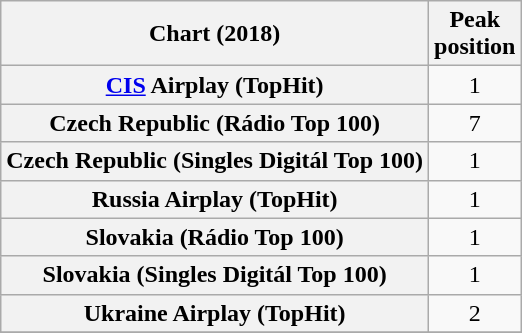<table class="wikitable sortable plainrowheaders" style="text-align:center">
<tr>
<th scope="col">Chart (2018)</th>
<th scope="col">Peak<br>position</th>
</tr>
<tr>
<th scope="row"><a href='#'>CIS</a> Airplay (TopHit)</th>
<td>1</td>
</tr>
<tr>
<th scope="row">Czech Republic (Rádio Top 100)</th>
<td>7</td>
</tr>
<tr>
<th scope="row">Czech Republic (Singles Digitál Top 100)</th>
<td>1</td>
</tr>
<tr>
<th scope="row">Russia Airplay (TopHit)</th>
<td>1</td>
</tr>
<tr>
<th scope="row">Slovakia (Rádio Top 100)</th>
<td>1</td>
</tr>
<tr>
<th scope="row">Slovakia (Singles Digitál Top 100)</th>
<td>1</td>
</tr>
<tr>
<th scope="row">Ukraine Airplay (TopHit)</th>
<td>2</td>
</tr>
<tr>
</tr>
</table>
